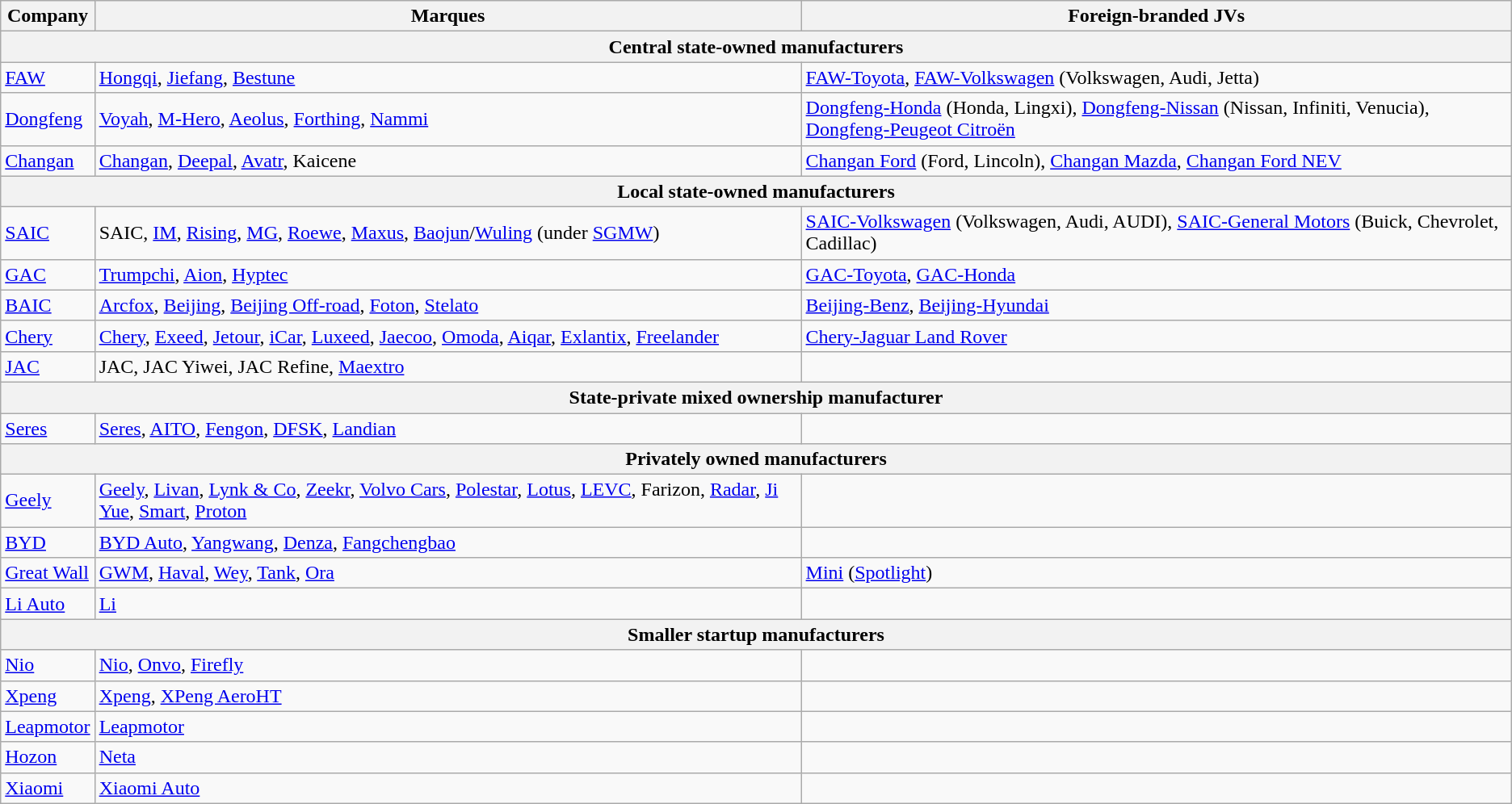<table class="wikitable">
<tr>
<th>Company</th>
<th>Marques</th>
<th>Foreign-branded JVs</th>
</tr>
<tr>
<th colspan="3">Central state-owned manufacturers</th>
</tr>
<tr>
<td><a href='#'>FAW</a></td>
<td><a href='#'>Hongqi</a>, <a href='#'>Jiefang</a>, <a href='#'>Bestune</a></td>
<td><a href='#'>FAW-Toyota</a>, <a href='#'>FAW-Volkswagen</a> (Volkswagen, Audi, Jetta)</td>
</tr>
<tr>
<td><a href='#'>Dongfeng</a></td>
<td><a href='#'>Voyah</a>, <a href='#'>M-Hero</a>, <a href='#'>Aeolus</a>, <a href='#'>Forthing</a>, <a href='#'>Nammi</a></td>
<td><a href='#'>Dongfeng-Honda</a> (Honda, Lingxi), <a href='#'>Dongfeng-Nissan</a> (Nissan, Infiniti, Venucia), <a href='#'>Dongfeng-Peugeot Citroën</a></td>
</tr>
<tr>
<td><a href='#'>Changan</a></td>
<td><a href='#'>Changan</a>, <a href='#'>Deepal</a>, <a href='#'>Avatr</a>, Kaicene</td>
<td><a href='#'>Changan Ford</a> (Ford, Lincoln), <a href='#'>Changan Mazda</a>, <a href='#'>Changan Ford NEV</a></td>
</tr>
<tr>
<th colspan="3">Local state-owned manufacturers</th>
</tr>
<tr>
<td><a href='#'>SAIC</a></td>
<td>SAIC, <a href='#'>IM</a>, <a href='#'>Rising</a>, <a href='#'>MG</a>, <a href='#'>Roewe</a>, <a href='#'>Maxus</a>, <a href='#'>Baojun</a>/<a href='#'>Wuling</a> (under <a href='#'>SGMW</a>)</td>
<td><a href='#'>SAIC-Volkswagen</a> (Volkswagen, Audi, AUDI), <a href='#'>SAIC-General Motors</a> (Buick, Chevrolet, Cadillac)</td>
</tr>
<tr>
<td><a href='#'>GAC</a></td>
<td><a href='#'>Trumpchi</a>, <a href='#'>Aion</a>, <a href='#'>Hyptec</a></td>
<td><a href='#'>GAC-Toyota</a>, <a href='#'>GAC-Honda</a></td>
</tr>
<tr>
<td><a href='#'>BAIC</a></td>
<td><a href='#'>Arcfox</a>, <a href='#'>Beijing</a>, <a href='#'>Beijing Off-road</a>, <a href='#'>Foton</a>, <a href='#'>Stelato</a></td>
<td><a href='#'>Beijing-Benz</a>, <a href='#'>Beijing-Hyundai</a></td>
</tr>
<tr>
<td><a href='#'>Chery</a></td>
<td><a href='#'>Chery</a>, <a href='#'>Exeed</a>, <a href='#'>Jetour</a>, <a href='#'>iCar</a>, <a href='#'>Luxeed</a>, <a href='#'>Jaecoo</a>, <a href='#'>Omoda</a>, <a href='#'>Aiqar</a>, <a href='#'>Exlantix</a>, <a href='#'>Freelander</a></td>
<td><a href='#'>Chery-Jaguar Land Rover</a></td>
</tr>
<tr>
<td><a href='#'>JAC</a></td>
<td>JAC, JAC Yiwei, JAC Refine, <a href='#'>Maextro</a></td>
<td></td>
</tr>
<tr>
<th colspan="3">State-private mixed ownership manufacturer</th>
</tr>
<tr>
<td><a href='#'>Seres</a></td>
<td><a href='#'>Seres</a>, <a href='#'>AITO</a>, <a href='#'>Fengon</a>, <a href='#'>DFSK</a>, <a href='#'>Landian</a></td>
<td></td>
</tr>
<tr>
<th colspan="3">Privately owned manufacturers</th>
</tr>
<tr>
<td><a href='#'>Geely</a></td>
<td><a href='#'>Geely</a>, <a href='#'>Livan</a>, <a href='#'>Lynk & Co</a>, <a href='#'>Zeekr</a>, <a href='#'>Volvo Cars</a>, <a href='#'>Polestar</a>, <a href='#'>Lotus</a>, <a href='#'>LEVC</a>, Farizon, <a href='#'>Radar</a>, <a href='#'>Ji Yue</a>, <a href='#'>Smart</a>, <a href='#'>Proton</a></td>
<td></td>
</tr>
<tr>
<td><a href='#'>BYD</a></td>
<td><a href='#'>BYD Auto</a>, <a href='#'>Yangwang</a>, <a href='#'>Denza</a>, <a href='#'>Fangchengbao</a></td>
<td></td>
</tr>
<tr>
<td><a href='#'>Great Wall</a></td>
<td><a href='#'>GWM</a>, <a href='#'>Haval</a>, <a href='#'>Wey</a>, <a href='#'>Tank</a>, <a href='#'>Ora</a></td>
<td><a href='#'>Mini</a> (<a href='#'>Spotlight</a>)</td>
</tr>
<tr>
<td><a href='#'>Li Auto</a></td>
<td><a href='#'>Li</a></td>
<td></td>
</tr>
<tr>
<th colspan="3">Smaller startup manufacturers</th>
</tr>
<tr>
<td><a href='#'>Nio</a></td>
<td><a href='#'>Nio</a>, <a href='#'>Onvo</a>, <a href='#'>Firefly</a></td>
<td></td>
</tr>
<tr>
<td><a href='#'>Xpeng</a></td>
<td><a href='#'>Xpeng</a>, <a href='#'>XPeng AeroHT</a></td>
<td></td>
</tr>
<tr>
<td><a href='#'>Leapmotor</a></td>
<td><a href='#'>Leapmotor</a></td>
<td></td>
</tr>
<tr>
<td><a href='#'>Hozon</a></td>
<td><a href='#'>Neta</a></td>
<td></td>
</tr>
<tr>
<td><a href='#'>Xiaomi</a></td>
<td><a href='#'>Xiaomi Auto</a></td>
<td></td>
</tr>
</table>
